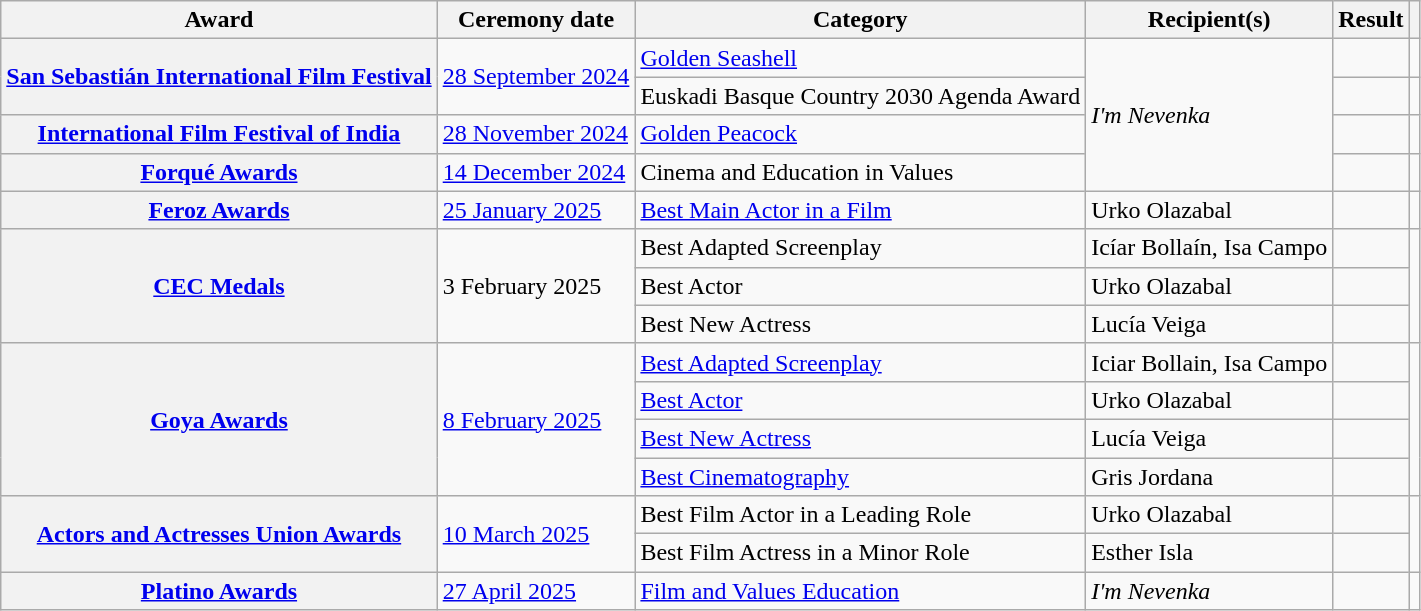<table class="wikitable sortable plainrowheaders">
<tr>
<th scope="col">Award</th>
<th scope="col">Ceremony date</th>
<th scope="col">Category</th>
<th scope="col">Recipient(s)</th>
<th scope="col">Result</th>
<th scope="col" class="unsortable"></th>
</tr>
<tr>
<th rowspan="2" scope="row"><a href='#'>San Sebastián International Film Festival</a></th>
<td rowspan="2"><a href='#'>28 September 2024</a></td>
<td><a href='#'>Golden Seashell</a></td>
<td rowspan="4"><em>I'm Nevenka</em></td>
<td></td>
<td align="center"></td>
</tr>
<tr>
<td>Euskadi Basque Country 2030 Agenda Award</td>
<td></td>
<td></td>
</tr>
<tr>
<th scope= "row"><a href='#'>International Film Festival of India</a></th>
<td><a href='#'>28 November 2024</a></td>
<td><a href='#'>Golden Peacock</a></td>
<td></td>
<td align ="center"></td>
</tr>
<tr>
<th scope= "row"><a href='#'>Forqué Awards</a></th>
<td><a href='#'>14 December 2024</a></td>
<td>Cinema and Education in Values</td>
<td></td>
<td></td>
</tr>
<tr>
<th scope= "row"><a href='#'>Feroz Awards</a></th>
<td><a href='#'>25 January 2025</a></td>
<td><a href='#'>Best Main Actor in a Film</a></td>
<td>Urko Olazabal</td>
<td></td>
<td></td>
</tr>
<tr>
<th scope = "row" rowspan = "3"><a href='#'>CEC Medals</a></th>
<td rowspan = "3">3 February 2025</td>
<td>Best Adapted Screenplay</td>
<td>Icíar Bollaín, Isa Campo</td>
<td></td>
<td rowspan = "3"></td>
</tr>
<tr>
<td>Best Actor</td>
<td>Urko Olazabal</td>
<td></td>
</tr>
<tr>
<td>Best New Actress</td>
<td>Lucía Veiga</td>
<td></td>
</tr>
<tr>
<th rowspan = "4" scope= "row"><a href='#'>Goya Awards</a></th>
<td rowspan = "4"><a href='#'>8 February 2025</a></td>
<td><a href='#'>Best Adapted Screenplay</a></td>
<td>Iciar Bollain, Isa Campo</td>
<td></td>
<td rowspan = "4"></td>
</tr>
<tr>
<td><a href='#'>Best Actor</a></td>
<td>Urko Olazabal</td>
<td></td>
</tr>
<tr>
<td><a href='#'>Best New Actress</a></td>
<td>Lucía Veiga</td>
<td></td>
</tr>
<tr>
<td><a href='#'>Best Cinematography</a></td>
<td>Gris Jordana</td>
<td></td>
</tr>
<tr>
<th rowspan = "2" scope= "row"><a href='#'>Actors and Actresses Union Awards</a></th>
<td rowspan = "2"><a href='#'>10 March 2025</a></td>
<td>Best Film Actor in a Leading Role</td>
<td>Urko Olazabal</td>
<td></td>
<td rowspan = "2"></td>
</tr>
<tr>
<td>Best Film Actress in a Minor Role</td>
<td>Esther Isla</td>
<td></td>
</tr>
<tr>
<th scope= "row"><a href='#'>Platino Awards</a></th>
<td><a href='#'>27 April 2025</a></td>
<td><a href='#'>Film and Values Education</a></td>
<td><em>I'm Nevenka</em></td>
<td></td>
<td></td>
</tr>
</table>
